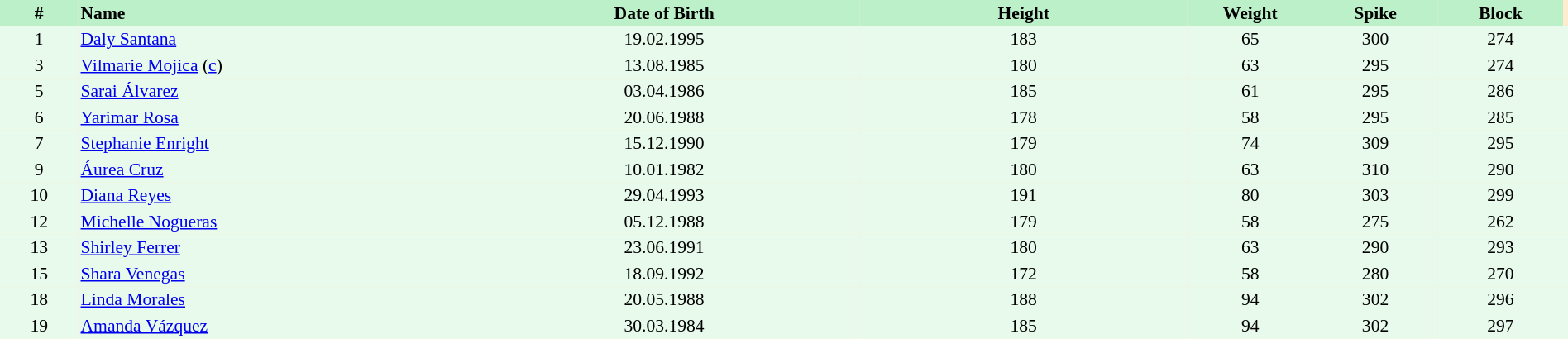<table border=0 cellpadding=2 cellspacing=0  |- bgcolor=#FFECCE style="text-align:center; font-size:90%;" width=100%>
<tr bgcolor=#BBF0C9>
<th width=5%>#</th>
<th width=25% align=left>Name</th>
<th width=25%>Date of Birth</th>
<th width=21%>Height</th>
<th width=8%>Weight</th>
<th width=8%>Spike</th>
<th width=8%>Block</th>
</tr>
<tr bgcolor=#E7FAEC>
<td>1</td>
<td align=left><a href='#'>Daly Santana</a></td>
<td>19.02.1995</td>
<td>183</td>
<td>65</td>
<td>300</td>
<td>274</td>
<td></td>
</tr>
<tr bgcolor=#E7FAEC>
<td>3</td>
<td align=left><a href='#'>Vilmarie Mojica</a> (<a href='#'>c</a>)</td>
<td>13.08.1985</td>
<td>180</td>
<td>63</td>
<td>295</td>
<td>274</td>
<td></td>
</tr>
<tr bgcolor=#E7FAEC>
<td>5</td>
<td align=left><a href='#'>Sarai Álvarez</a></td>
<td>03.04.1986</td>
<td>185</td>
<td>61</td>
<td>295</td>
<td>286</td>
<td></td>
</tr>
<tr bgcolor=#E7FAEC>
<td>6</td>
<td align=left><a href='#'>Yarimar Rosa</a></td>
<td>20.06.1988</td>
<td>178</td>
<td>58</td>
<td>295</td>
<td>285</td>
<td></td>
</tr>
<tr bgcolor=#E7FAEC>
<td>7</td>
<td align=left><a href='#'>Stephanie Enright</a></td>
<td>15.12.1990</td>
<td>179</td>
<td>74</td>
<td>309</td>
<td>295</td>
<td></td>
</tr>
<tr bgcolor=#E7FAEC>
<td>9</td>
<td align=left><a href='#'>Áurea Cruz</a></td>
<td>10.01.1982</td>
<td>180</td>
<td>63</td>
<td>310</td>
<td>290</td>
<td></td>
</tr>
<tr bgcolor=#E7FAEC>
<td>10</td>
<td align=left><a href='#'>Diana Reyes</a></td>
<td>29.04.1993</td>
<td>191</td>
<td>80</td>
<td>303</td>
<td>299</td>
<td></td>
</tr>
<tr bgcolor=#E7FAEC>
<td>12</td>
<td align=left><a href='#'>Michelle Nogueras</a></td>
<td>05.12.1988</td>
<td>179</td>
<td>58</td>
<td>275</td>
<td>262</td>
<td></td>
</tr>
<tr bgcolor=#E7FAEC>
<td>13</td>
<td align=left><a href='#'>Shirley Ferrer</a></td>
<td>23.06.1991</td>
<td>180</td>
<td>63</td>
<td>290</td>
<td>293</td>
<td></td>
</tr>
<tr bgcolor=#E7FAEC>
<td>15</td>
<td align=left><a href='#'>Shara Venegas</a></td>
<td>18.09.1992</td>
<td>172</td>
<td>58</td>
<td>280</td>
<td>270</td>
<td></td>
</tr>
<tr bgcolor=#E7FAEC>
<td>18</td>
<td align=left><a href='#'>Linda Morales</a></td>
<td>20.05.1988</td>
<td>188</td>
<td>94</td>
<td>302</td>
<td>296</td>
<td></td>
</tr>
<tr bgcolor=#E7FAEC>
<td>19</td>
<td align=left><a href='#'>Amanda Vázquez</a></td>
<td>30.03.1984</td>
<td>185</td>
<td>94</td>
<td>302</td>
<td>297</td>
<td></td>
</tr>
</table>
